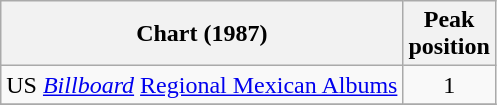<table class="wikitable">
<tr>
<th align="left">Chart (1987)</th>
<th align="left">Peak<br>position</th>
</tr>
<tr>
<td align="left">US <em><a href='#'>Billboard</a></em> <a href='#'>Regional Mexican Albums</a></td>
<td align="center">1</td>
</tr>
<tr>
</tr>
</table>
